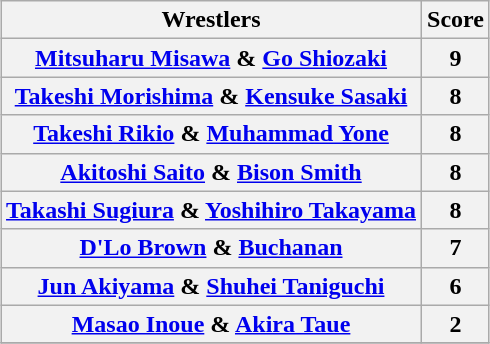<table class="wikitable" style="margin: 1em auto 1em auto">
<tr>
<th>Wrestlers</th>
<th>Score</th>
</tr>
<tr>
<th><a href='#'>Mitsuharu Misawa</a> & <a href='#'>Go Shiozaki</a></th>
<th>9</th>
</tr>
<tr>
<th><a href='#'>Takeshi Morishima</a> & <a href='#'>Kensuke Sasaki</a></th>
<th>8</th>
</tr>
<tr>
<th><a href='#'>Takeshi Rikio</a> & <a href='#'>Muhammad Yone</a></th>
<th>8</th>
</tr>
<tr>
<th><a href='#'>Akitoshi Saito</a> & <a href='#'>Bison Smith</a> </th>
<th>8</th>
</tr>
<tr>
<th><a href='#'>Takashi Sugiura</a> & <a href='#'>Yoshihiro Takayama</a></th>
<th>8</th>
</tr>
<tr>
<th><a href='#'>D'Lo Brown</a> & <a href='#'>Buchanan</a></th>
<th>7</th>
</tr>
<tr>
<th><a href='#'>Jun Akiyama</a> & <a href='#'>Shuhei Taniguchi</a></th>
<th>6</th>
</tr>
<tr>
<th><a href='#'>Masao Inoue</a> & <a href='#'>Akira Taue</a></th>
<th>2</th>
</tr>
<tr>
</tr>
</table>
